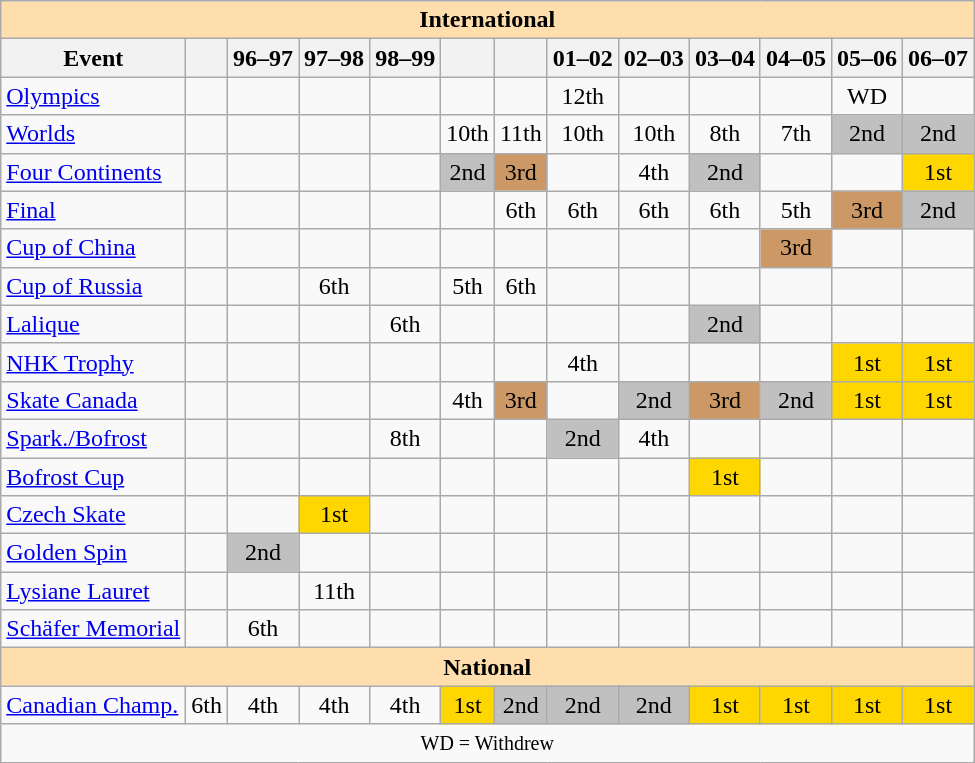<table class="wikitable" style="text-align:center">
<tr>
<th style="background-color: #ffdead; " colspan=13 align=center>International</th>
</tr>
<tr>
<th>Event</th>
<th></th>
<th>96–97</th>
<th>97–98</th>
<th>98–99</th>
<th></th>
<th></th>
<th>01–02</th>
<th>02–03</th>
<th>03–04</th>
<th>04–05</th>
<th>05–06</th>
<th>06–07</th>
</tr>
<tr>
<td align=left><a href='#'>Olympics</a></td>
<td></td>
<td></td>
<td></td>
<td></td>
<td></td>
<td></td>
<td>12th</td>
<td></td>
<td></td>
<td></td>
<td>WD</td>
<td></td>
</tr>
<tr>
<td align=left><a href='#'>Worlds</a></td>
<td></td>
<td></td>
<td></td>
<td></td>
<td>10th</td>
<td>11th</td>
<td>10th</td>
<td>10th</td>
<td>8th</td>
<td>7th</td>
<td bgcolor=silver>2nd</td>
<td bgcolor=silver>2nd</td>
</tr>
<tr>
<td align=left><a href='#'>Four Continents</a></td>
<td></td>
<td></td>
<td></td>
<td></td>
<td bgcolor=silver>2nd</td>
<td bgcolor=cc9966>3rd</td>
<td></td>
<td>4th</td>
<td bgcolor=silver>2nd</td>
<td></td>
<td></td>
<td bgcolor=gold>1st</td>
</tr>
<tr>
<td align=left> <a href='#'>Final</a></td>
<td></td>
<td></td>
<td></td>
<td></td>
<td></td>
<td>6th</td>
<td>6th</td>
<td>6th</td>
<td>6th</td>
<td>5th</td>
<td bgcolor=cc9966>3rd</td>
<td bgcolor=silver>2nd</td>
</tr>
<tr>
<td align=left> <a href='#'>Cup of China</a></td>
<td></td>
<td></td>
<td></td>
<td></td>
<td></td>
<td></td>
<td></td>
<td></td>
<td></td>
<td bgcolor=cc9966>3rd</td>
<td></td>
<td></td>
</tr>
<tr>
<td align=left> <a href='#'>Cup of Russia</a></td>
<td></td>
<td></td>
<td>6th</td>
<td></td>
<td>5th</td>
<td>6th</td>
<td></td>
<td></td>
<td></td>
<td></td>
<td></td>
<td></td>
</tr>
<tr>
<td align=left> <a href='#'>Lalique</a></td>
<td></td>
<td></td>
<td></td>
<td>6th</td>
<td></td>
<td></td>
<td></td>
<td></td>
<td bgcolor=silver>2nd</td>
<td></td>
<td></td>
<td></td>
</tr>
<tr>
<td align=left> <a href='#'>NHK Trophy</a></td>
<td></td>
<td></td>
<td></td>
<td></td>
<td></td>
<td></td>
<td>4th</td>
<td></td>
<td></td>
<td></td>
<td bgcolor=gold>1st</td>
<td bgcolor=gold>1st</td>
</tr>
<tr>
<td align=left> <a href='#'>Skate Canada</a></td>
<td></td>
<td></td>
<td></td>
<td></td>
<td>4th</td>
<td bgcolor=cc9966>3rd</td>
<td></td>
<td bgcolor=silver>2nd</td>
<td bgcolor=cc9966>3rd</td>
<td bgcolor=silver>2nd</td>
<td bgcolor=gold>1st</td>
<td bgcolor=gold>1st</td>
</tr>
<tr>
<td align=left> <a href='#'>Spark./Bofrost</a></td>
<td></td>
<td></td>
<td></td>
<td>8th</td>
<td></td>
<td></td>
<td bgcolor=silver>2nd</td>
<td>4th</td>
<td></td>
<td></td>
<td></td>
<td></td>
</tr>
<tr>
<td align=left><a href='#'>Bofrost Cup</a></td>
<td></td>
<td></td>
<td></td>
<td></td>
<td></td>
<td></td>
<td></td>
<td></td>
<td bgcolor=gold>1st</td>
<td></td>
<td></td>
<td></td>
</tr>
<tr>
<td align=left><a href='#'>Czech Skate</a></td>
<td></td>
<td></td>
<td bgcolor=gold>1st</td>
<td></td>
<td></td>
<td></td>
<td></td>
<td></td>
<td></td>
<td></td>
<td></td>
<td></td>
</tr>
<tr>
<td align=left><a href='#'>Golden Spin</a></td>
<td></td>
<td bgcolor=silver>2nd</td>
<td></td>
<td></td>
<td></td>
<td></td>
<td></td>
<td></td>
<td></td>
<td></td>
<td></td>
<td></td>
</tr>
<tr>
<td align=left><a href='#'>Lysiane Lauret</a></td>
<td></td>
<td></td>
<td>11th</td>
<td></td>
<td></td>
<td></td>
<td></td>
<td></td>
<td></td>
<td></td>
<td></td>
<td></td>
</tr>
<tr>
<td align=left><a href='#'>Schäfer Memorial</a></td>
<td></td>
<td>6th</td>
<td></td>
<td></td>
<td></td>
<td></td>
<td></td>
<td></td>
<td></td>
<td></td>
<td></td>
<td></td>
</tr>
<tr>
<th style="background-color: #ffdead; " colspan=13 align=center>National</th>
</tr>
<tr>
<td align=left><a href='#'>Canadian Champ.</a></td>
<td>6th</td>
<td>4th</td>
<td>4th</td>
<td>4th</td>
<td bgcolor=gold>1st</td>
<td bgcolor=silver>2nd</td>
<td bgcolor=silver>2nd</td>
<td bgcolor=silver>2nd</td>
<td bgcolor=gold>1st</td>
<td bgcolor=gold>1st</td>
<td bgcolor=gold>1st</td>
<td bgcolor=gold>1st</td>
</tr>
<tr>
<td colspan=13 align=center><small> WD = Withdrew </small></td>
</tr>
</table>
